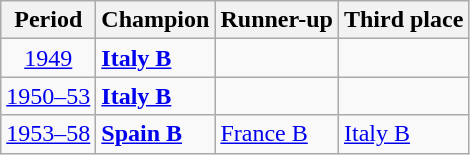<table class="wikitable">
<tr>
<th>Period</th>
<th>Champion</th>
<th>Runner-up</th>
<th>Third place</th>
</tr>
<tr>
<td align=center><a href='#'>1949</a></td>
<td> <strong><a href='#'>Italy B</a></strong></td>
<td></td>
<td></td>
</tr>
<tr>
<td align=center><a href='#'>1950–53</a></td>
<td> <strong><a href='#'>Italy B</a></strong></td>
<td></td>
<td></td>
</tr>
<tr>
<td align=center><a href='#'>1953–58</a></td>
<td> <strong><a href='#'>Spain B</a></strong></td>
<td> <a href='#'>France B</a></td>
<td> <a href='#'>Italy B</a></td>
</tr>
</table>
